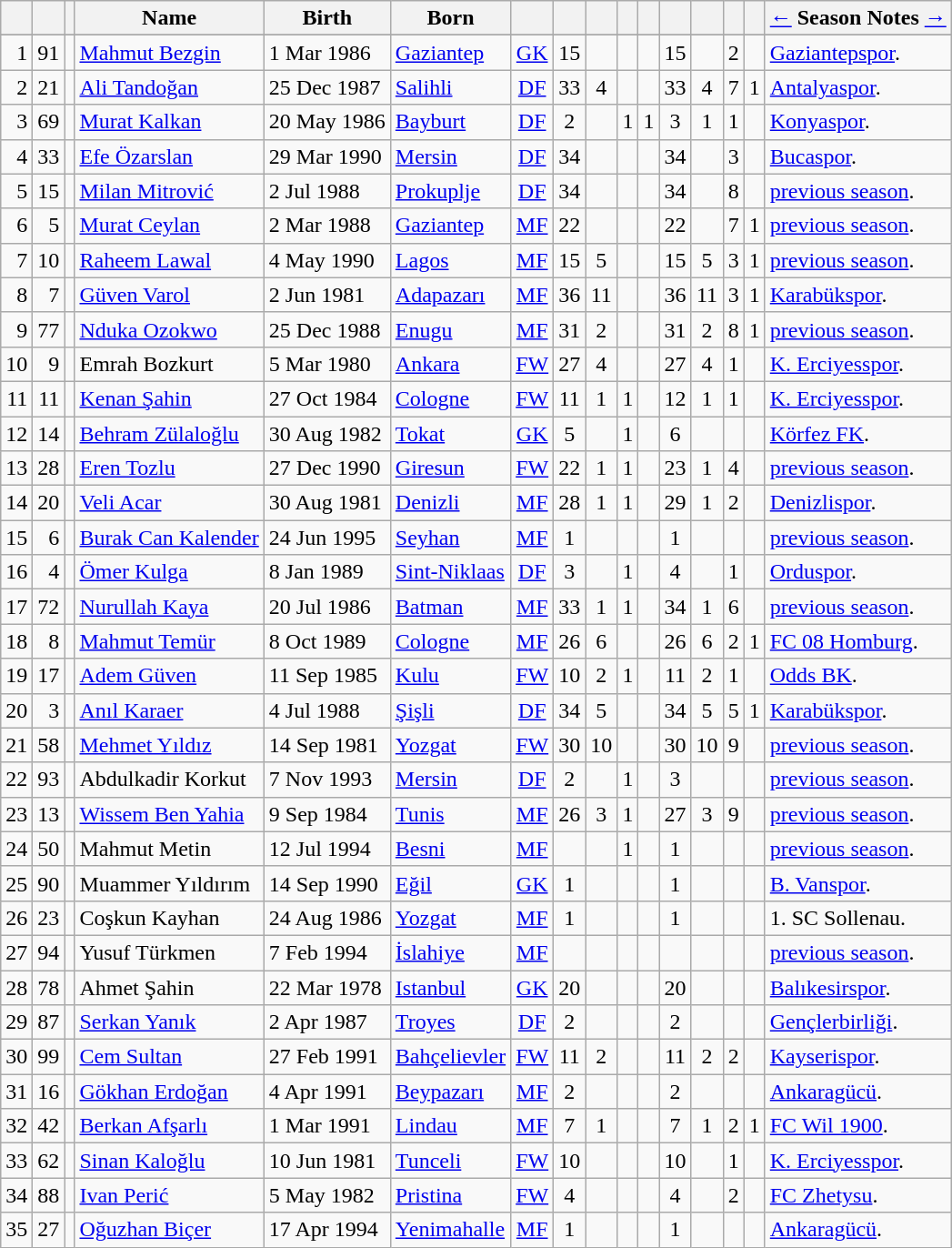<table class="wikitable sortable">
<tr>
<th></th>
<th></th>
<th></th>
<th>Name</th>
<th>Birth</th>
<th>Born</th>
<th></th>
<th></th>
<th></th>
<th></th>
<th></th>
<th></th>
<th></th>
<th></th>
<th></th>
<th><a href='#'>←</a> Season Notes <a href='#'>→</a></th>
</tr>
<tr>
</tr>
<tr>
<td align="right">1</td>
<td align="right">91</td>
<td></td>
<td><a href='#'>Mahmut Bezgin</a></td>
<td>1 Mar 1986</td>
<td><a href='#'>Gaziantep</a></td>
<td align="center"><a href='#'>GK</a></td>
<td align="center">15</td>
<td></td>
<td></td>
<td></td>
<td align="center">15</td>
<td></td>
<td align="center">2</td>
<td></td>
<td> <a href='#'>Gaziantepspor</a>.</td>
</tr>
<tr>
<td align="right">2</td>
<td align="right">21</td>
<td></td>
<td><a href='#'>Ali Tandoğan</a></td>
<td>25 Dec 1987</td>
<td><a href='#'>Salihli</a></td>
<td align="center"><a href='#'>DF</a></td>
<td align="center">33</td>
<td align="center">4</td>
<td></td>
<td></td>
<td align="center">33</td>
<td align="center">4</td>
<td align="center">7</td>
<td align="center">1</td>
<td> <a href='#'>Antalyaspor</a>.</td>
</tr>
<tr>
<td align="right">3</td>
<td align="right">69</td>
<td></td>
<td><a href='#'>Murat Kalkan</a></td>
<td>20 May 1986</td>
<td><a href='#'>Bayburt</a></td>
<td align="center"><a href='#'>DF</a></td>
<td align="center">2</td>
<td></td>
<td align="center">1</td>
<td align="center">1</td>
<td align="center">3</td>
<td align="center">1</td>
<td align="center">1</td>
<td></td>
<td> <a href='#'>Konyaspor</a>.</td>
</tr>
<tr>
<td align="right">4</td>
<td align="right">33</td>
<td></td>
<td><a href='#'>Efe Özarslan</a></td>
<td>29 Mar 1990</td>
<td><a href='#'>Mersin</a></td>
<td align="center"><a href='#'>DF</a></td>
<td align="center">34</td>
<td></td>
<td></td>
<td></td>
<td align="center">34</td>
<td></td>
<td align="center">3</td>
<td></td>
<td> <a href='#'>Bucaspor</a>.</td>
</tr>
<tr>
<td align="right">5</td>
<td align="right">15</td>
<td></td>
<td><a href='#'>Milan Mitrović</a></td>
<td>2 Jul 1988</td>
<td><a href='#'>Prokuplje</a></td>
<td align="center"><a href='#'>DF</a></td>
<td align="center">34</td>
<td></td>
<td></td>
<td></td>
<td align="center">34</td>
<td></td>
<td align="center">8</td>
<td></td>
<td> <a href='#'>previous season</a>.</td>
</tr>
<tr>
<td align="right">6</td>
<td align="right">5</td>
<td></td>
<td><a href='#'>Murat Ceylan</a></td>
<td>2 Mar 1988</td>
<td><a href='#'>Gaziantep</a></td>
<td align="center"><a href='#'>MF</a></td>
<td align="center">22</td>
<td></td>
<td></td>
<td></td>
<td align="center">22</td>
<td></td>
<td align="center">7</td>
<td align="center">1</td>
<td> <a href='#'>previous season</a>.</td>
</tr>
<tr>
<td align="right">7</td>
<td align="right">10</td>
<td></td>
<td><a href='#'>Raheem Lawal</a></td>
<td>4 May 1990</td>
<td><a href='#'>Lagos</a></td>
<td align="center"><a href='#'>MF</a></td>
<td align="center">15</td>
<td align="center">5</td>
<td></td>
<td></td>
<td align="center">15</td>
<td align="center">5</td>
<td align="center">3</td>
<td align="center">1</td>
<td> <a href='#'>previous season</a>.</td>
</tr>
<tr>
<td align="right">8</td>
<td align="right">7</td>
<td></td>
<td><a href='#'>Güven Varol</a></td>
<td>2 Jun 1981</td>
<td><a href='#'>Adapazarı</a></td>
<td align="center"><a href='#'>MF</a></td>
<td align="center">36</td>
<td align="center">11</td>
<td></td>
<td></td>
<td align="center">36</td>
<td align="center">11</td>
<td align="center">3</td>
<td align="center">1</td>
<td> <a href='#'>Karabükspor</a>.</td>
</tr>
<tr>
<td align="right">9</td>
<td align="right">77</td>
<td></td>
<td><a href='#'>Nduka Ozokwo</a></td>
<td>25 Dec 1988</td>
<td><a href='#'>Enugu</a></td>
<td align="center"><a href='#'>MF</a></td>
<td align="center">31</td>
<td align="center">2</td>
<td></td>
<td></td>
<td align="center">31</td>
<td align="center">2</td>
<td align="center">8</td>
<td align="center">1</td>
<td> <a href='#'>previous season</a>.</td>
</tr>
<tr>
<td align="right">10</td>
<td align="right">9</td>
<td></td>
<td>Emrah Bozkurt</td>
<td>5 Mar 1980</td>
<td><a href='#'>Ankara</a></td>
<td align="center"><a href='#'>FW</a></td>
<td align="center">27</td>
<td align="center">4</td>
<td></td>
<td></td>
<td align="center">27</td>
<td align="center">4</td>
<td align="center">1</td>
<td></td>
<td> <a href='#'>K. Erciyesspor</a>.</td>
</tr>
<tr>
<td align="right">11</td>
<td align="right">11</td>
<td></td>
<td><a href='#'>Kenan Şahin</a></td>
<td>27 Oct 1984</td>
<td><a href='#'>Cologne</a></td>
<td align="center"><a href='#'>FW</a></td>
<td align="center">11</td>
<td align="center">1</td>
<td align="center">1</td>
<td></td>
<td align="center">12</td>
<td align="center">1</td>
<td align="center">1</td>
<td></td>
<td> <a href='#'>K. Erciyesspor</a>.</td>
</tr>
<tr>
<td align="right">12</td>
<td align="right">14</td>
<td></td>
<td><a href='#'>Behram Zülaloğlu</a></td>
<td>30 Aug 1982</td>
<td><a href='#'>Tokat</a></td>
<td align="center"><a href='#'>GK</a></td>
<td align="center">5</td>
<td></td>
<td align="center">1</td>
<td></td>
<td align="center">6</td>
<td></td>
<td></td>
<td></td>
<td> <a href='#'>Körfez FK</a>.</td>
</tr>
<tr>
<td align="right">13</td>
<td align="right">28</td>
<td></td>
<td><a href='#'>Eren Tozlu</a></td>
<td>27 Dec 1990</td>
<td><a href='#'>Giresun</a></td>
<td align="center"><a href='#'>FW</a></td>
<td align="center">22</td>
<td align="center">1</td>
<td align="center">1</td>
<td></td>
<td align="center">23</td>
<td align="center">1</td>
<td align="center">4</td>
<td></td>
<td> <a href='#'>previous season</a>.</td>
</tr>
<tr>
<td align="right">14</td>
<td align="right">20</td>
<td></td>
<td><a href='#'>Veli Acar</a></td>
<td>30 Aug 1981</td>
<td><a href='#'>Denizli</a></td>
<td align="center"><a href='#'>MF</a></td>
<td align="center">28</td>
<td align="center">1</td>
<td align="center">1</td>
<td></td>
<td align="center">29</td>
<td align="center">1</td>
<td align="center">2</td>
<td></td>
<td> <a href='#'>Denizlispor</a>.</td>
</tr>
<tr>
<td align="right">15</td>
<td align="right">6</td>
<td></td>
<td><a href='#'>Burak Can Kalender</a></td>
<td>24 Jun 1995</td>
<td><a href='#'>Seyhan</a></td>
<td align="center"><a href='#'>MF</a></td>
<td align="center">1</td>
<td></td>
<td></td>
<td></td>
<td align="center">1</td>
<td></td>
<td></td>
<td></td>
<td> <a href='#'>previous season</a>.</td>
</tr>
<tr>
<td align="right">16</td>
<td align="right">4</td>
<td></td>
<td><a href='#'>Ömer Kulga</a></td>
<td>8 Jan 1989</td>
<td><a href='#'>Sint-Niklaas</a></td>
<td align="center"><a href='#'>DF</a></td>
<td align="center">3</td>
<td></td>
<td align="center">1</td>
<td></td>
<td align="center">4</td>
<td></td>
<td align="center">1</td>
<td></td>
<td> <a href='#'>Orduspor</a>.</td>
</tr>
<tr>
<td align="right">17</td>
<td align="right">72</td>
<td></td>
<td><a href='#'>Nurullah Kaya</a></td>
<td>20 Jul 1986</td>
<td><a href='#'>Batman</a></td>
<td align="center"><a href='#'>MF</a></td>
<td align="center">33</td>
<td align="center">1</td>
<td align="center">1</td>
<td></td>
<td align="center">34</td>
<td align="center">1</td>
<td align="center">6</td>
<td></td>
<td> <a href='#'>previous season</a>.</td>
</tr>
<tr>
<td align="right">18</td>
<td align="right">8</td>
<td></td>
<td><a href='#'>Mahmut Temür</a></td>
<td>8 Oct 1989</td>
<td><a href='#'>Cologne</a></td>
<td align="center"><a href='#'>MF</a></td>
<td align="center">26</td>
<td align="center">6</td>
<td></td>
<td></td>
<td align="center">26</td>
<td align="center">6</td>
<td align="center">2</td>
<td align="center">1</td>
<td> <a href='#'>FC 08 Homburg</a>.</td>
</tr>
<tr>
<td align="right">19</td>
<td align="right">17</td>
<td></td>
<td><a href='#'>Adem Güven</a></td>
<td>11 Sep 1985</td>
<td><a href='#'>Kulu</a></td>
<td align="center"><a href='#'>FW</a></td>
<td align="center">10</td>
<td align="center">2</td>
<td align="center">1</td>
<td></td>
<td align="center">11</td>
<td align="center">2</td>
<td align="center">1</td>
<td></td>
<td> <a href='#'>Odds BK</a>.</td>
</tr>
<tr>
<td align="right">20</td>
<td align="right">3</td>
<td></td>
<td><a href='#'>Anıl Karaer</a></td>
<td>4 Jul 1988</td>
<td><a href='#'>Şişli</a></td>
<td align="center"><a href='#'>DF</a></td>
<td align="center">34</td>
<td align="center">5</td>
<td></td>
<td></td>
<td align="center">34</td>
<td align="center">5</td>
<td align="center">5</td>
<td align="center">1</td>
<td> <a href='#'>Karabükspor</a>.</td>
</tr>
<tr>
<td align="right">21</td>
<td align="right">58</td>
<td></td>
<td><a href='#'>Mehmet Yıldız</a></td>
<td>14 Sep 1981</td>
<td><a href='#'>Yozgat</a></td>
<td align="center"><a href='#'>FW</a></td>
<td align="center">30</td>
<td align="center">10</td>
<td></td>
<td></td>
<td align="center">30</td>
<td align="center">10</td>
<td align="center">9</td>
<td></td>
<td> <a href='#'>previous season</a>.</td>
</tr>
<tr>
<td align="right">22</td>
<td align="right">93</td>
<td></td>
<td>Abdulkadir Korkut</td>
<td>7 Nov 1993</td>
<td><a href='#'>Mersin</a></td>
<td align="center"><a href='#'>DF</a></td>
<td align="center">2</td>
<td></td>
<td align="center">1</td>
<td></td>
<td align="center">3</td>
<td></td>
<td></td>
<td></td>
<td> <a href='#'>previous season</a>.</td>
</tr>
<tr>
<td align="right">23</td>
<td align="right">13</td>
<td></td>
<td><a href='#'>Wissem Ben Yahia</a></td>
<td>9 Sep 1984</td>
<td><a href='#'>Tunis</a></td>
<td align="center"><a href='#'>MF</a></td>
<td align="center">26</td>
<td align="center">3</td>
<td align="center">1</td>
<td></td>
<td align="center">27</td>
<td align="center">3</td>
<td align="center">9</td>
<td></td>
<td> <a href='#'>previous season</a>.</td>
</tr>
<tr>
<td align="right">24</td>
<td align="right">50</td>
<td></td>
<td>Mahmut Metin</td>
<td>12 Jul 1994</td>
<td><a href='#'>Besni</a></td>
<td align="center"><a href='#'>MF</a></td>
<td></td>
<td></td>
<td align="center">1</td>
<td></td>
<td align="center">1</td>
<td></td>
<td></td>
<td></td>
<td> <a href='#'>previous season</a>.</td>
</tr>
<tr>
<td align="right">25</td>
<td align="right">90</td>
<td></td>
<td>Muammer Yıldırım</td>
<td>14 Sep 1990</td>
<td><a href='#'>Eğil</a></td>
<td align="center"><a href='#'>GK</a></td>
<td align="center">1</td>
<td></td>
<td></td>
<td></td>
<td align="center">1</td>
<td></td>
<td></td>
<td></td>
<td> <a href='#'>B. Vanspor</a>.</td>
</tr>
<tr>
<td align="right">26</td>
<td align="right">23</td>
<td></td>
<td>Coşkun Kayhan</td>
<td>24 Aug 1986</td>
<td><a href='#'>Yozgat</a></td>
<td align="center"><a href='#'>MF</a></td>
<td align="center">1</td>
<td></td>
<td></td>
<td></td>
<td align="center">1</td>
<td></td>
<td></td>
<td></td>
<td> 1. SC Sollenau.</td>
</tr>
<tr>
<td align="right">27</td>
<td align="right">94</td>
<td></td>
<td>Yusuf Türkmen</td>
<td>7 Feb 1994</td>
<td><a href='#'>İslahiye</a></td>
<td align="center"><a href='#'>MF</a></td>
<td></td>
<td></td>
<td></td>
<td></td>
<td></td>
<td></td>
<td></td>
<td></td>
<td> <a href='#'>previous season</a>.</td>
</tr>
<tr>
<td align="right">28</td>
<td align="right">78</td>
<td></td>
<td>Ahmet Şahin</td>
<td>22 Mar 1978</td>
<td><a href='#'>Istanbul</a></td>
<td align="center"><a href='#'>GK</a></td>
<td align="center">20</td>
<td></td>
<td></td>
<td></td>
<td align="center">20</td>
<td></td>
<td></td>
<td></td>
<td> <a href='#'>Balıkesirspor</a>.</td>
</tr>
<tr>
<td align="right">29</td>
<td align="right">87</td>
<td></td>
<td><a href='#'>Serkan Yanık</a></td>
<td>2 Apr 1987</td>
<td><a href='#'>Troyes</a></td>
<td align="center"><a href='#'>DF</a></td>
<td align="center">2</td>
<td></td>
<td></td>
<td></td>
<td align="center">2</td>
<td></td>
<td></td>
<td></td>
<td> <a href='#'>Gençlerbirliği</a>.</td>
</tr>
<tr>
<td align="right">30</td>
<td align="right">99</td>
<td></td>
<td><a href='#'>Cem Sultan</a></td>
<td>27 Feb 1991</td>
<td><a href='#'>Bahçelievler</a></td>
<td align="center"><a href='#'>FW</a></td>
<td align="center">11</td>
<td align="center">2</td>
<td></td>
<td></td>
<td align="center">11</td>
<td align="center">2</td>
<td align="center">2</td>
<td></td>
<td> <a href='#'>Kayserispor</a>.</td>
</tr>
<tr>
<td align="right">31</td>
<td align="right">16</td>
<td></td>
<td><a href='#'>Gökhan Erdoğan</a></td>
<td>4 Apr 1991</td>
<td><a href='#'>Beypazarı</a></td>
<td align="center"><a href='#'>MF</a></td>
<td align="center">2</td>
<td></td>
<td></td>
<td></td>
<td align="center">2</td>
<td></td>
<td></td>
<td></td>
<td> <a href='#'>Ankaragücü</a>.</td>
</tr>
<tr>
<td align="right">32</td>
<td align="right">42</td>
<td></td>
<td><a href='#'>Berkan Afşarlı</a></td>
<td>1 Mar 1991</td>
<td><a href='#'>Lindau</a></td>
<td align="center"><a href='#'>MF</a></td>
<td align="center">7</td>
<td align="center">1</td>
<td></td>
<td></td>
<td align="center">7</td>
<td align="center">1</td>
<td align="center">2</td>
<td align="center">1</td>
<td> <a href='#'>FC Wil 1900</a>.</td>
</tr>
<tr>
<td align="right">33</td>
<td align="right">62</td>
<td></td>
<td><a href='#'>Sinan Kaloğlu</a></td>
<td>10 Jun 1981</td>
<td><a href='#'>Tunceli</a></td>
<td align="center"><a href='#'>FW</a></td>
<td align="center">10</td>
<td></td>
<td></td>
<td></td>
<td align="center">10</td>
<td></td>
<td align="center">1</td>
<td></td>
<td> <a href='#'>K. Erciyesspor</a>.</td>
</tr>
<tr>
<td align="right">34</td>
<td align="right">88</td>
<td></td>
<td><a href='#'>Ivan Perić</a></td>
<td>5 May 1982</td>
<td><a href='#'>Pristina</a></td>
<td align="center"><a href='#'>FW</a></td>
<td align="center">4</td>
<td></td>
<td></td>
<td></td>
<td align="center">4</td>
<td></td>
<td align="center">2</td>
<td></td>
<td> <a href='#'>FC Zhetysu</a>.</td>
</tr>
<tr>
<td align="right">35</td>
<td align="right">27</td>
<td></td>
<td><a href='#'>Oğuzhan Biçer</a></td>
<td>17 Apr 1994</td>
<td><a href='#'>Yenimahalle</a></td>
<td align="center"><a href='#'>MF</a></td>
<td align="center">1</td>
<td></td>
<td></td>
<td></td>
<td align="center">1</td>
<td></td>
<td></td>
<td></td>
<td> <a href='#'>Ankaragücü</a>.</td>
</tr>
</table>
